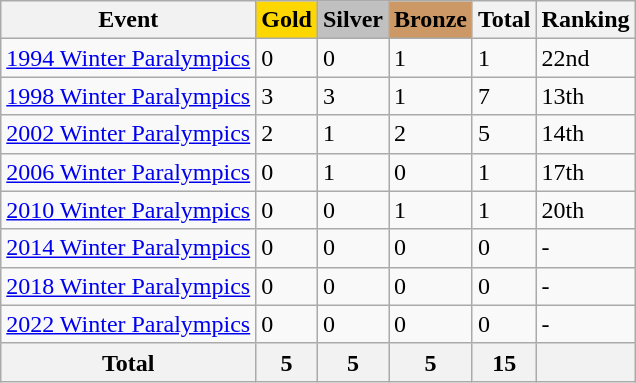<table class="wikitable">
<tr>
<th>Event</th>
<td style="background:gold; font-weight:bold;">Gold</td>
<td style="background:silver; font-weight:bold;">Silver</td>
<td style="background:#cc9966; font-weight:bold;">Bronze</td>
<th>Total</th>
<th>Ranking</th>
</tr>
<tr>
<td><a href='#'>1994 Winter Paralympics</a></td>
<td>0</td>
<td>0</td>
<td>1</td>
<td>1</td>
<td>22nd</td>
</tr>
<tr>
<td><a href='#'>1998 Winter Paralympics</a></td>
<td>3</td>
<td>3</td>
<td>1</td>
<td>7</td>
<td>13th</td>
</tr>
<tr>
<td><a href='#'>2002 Winter Paralympics</a></td>
<td>2</td>
<td>1</td>
<td>2</td>
<td>5</td>
<td>14th</td>
</tr>
<tr>
<td><a href='#'>2006 Winter Paralympics</a></td>
<td>0</td>
<td>1</td>
<td>0</td>
<td>1</td>
<td>17th</td>
</tr>
<tr>
<td><a href='#'>2010 Winter Paralympics</a></td>
<td>0</td>
<td>0</td>
<td>1</td>
<td>1</td>
<td>20th</td>
</tr>
<tr>
<td><a href='#'>2014 Winter Paralympics</a></td>
<td>0</td>
<td>0</td>
<td>0</td>
<td>0</td>
<td>-</td>
</tr>
<tr>
<td><a href='#'>2018 Winter Paralympics</a></td>
<td>0</td>
<td>0</td>
<td>0</td>
<td>0</td>
<td>-</td>
</tr>
<tr>
<td><a href='#'>2022 Winter Paralympics</a></td>
<td>0</td>
<td>0</td>
<td>0</td>
<td>0</td>
<td>-</td>
</tr>
<tr>
<th>Total</th>
<th>5</th>
<th>5</th>
<th>5</th>
<th>15</th>
<th></th>
</tr>
</table>
